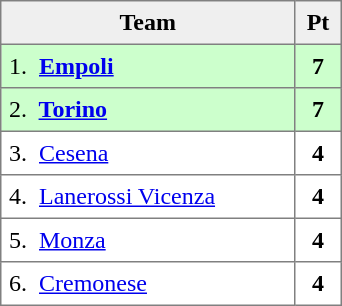<table style=border-collapse:collapse border=1 cellspacing=0 cellpadding=5>
<tr style="text-align:center; background:#efefef">
<th width=185>Team</th>
<th width=20>Pt</th>
</tr>
<tr style="text-align:center; background:#ccffcc">
<td style="text-align:left">1. <strong> <a href='#'>Empoli</a></strong></td>
<td><strong>7</strong></td>
</tr>
<tr style="text-align:center; background:#ccffcc">
<td style="text-align:left">2. <strong> <a href='#'>Torino</a></strong></td>
<td><strong>7</strong></td>
</tr>
<tr style="text-align:center">
<td style="text-align:left">3.  <a href='#'>Cesena</a></td>
<td><strong>4</strong></td>
</tr>
<tr style="text-align:center; background:">
<td style="text-align:left">4.  <a href='#'>Lanerossi Vicenza</a></td>
<td><strong>4</strong></td>
</tr>
<tr style="text-align:center">
<td style="text-align:left">5.  <a href='#'>Monza</a></td>
<td><strong>4</strong></td>
</tr>
<tr style="text-align:center">
<td style="text-align:left">6.  <a href='#'>Cremonese</a></td>
<td><strong>4</strong></td>
</tr>
</table>
